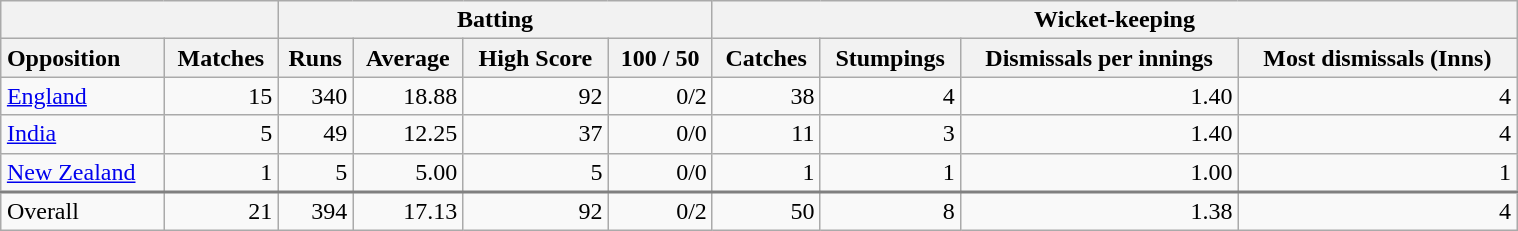<table class="wikitable" style="margin: 1em auto 1em auto" width="80%">
<tr>
<th colspan=2> </th>
<th colspan=4>Batting</th>
<th colspan=4>Wicket-keeping</th>
</tr>
<tr>
<th style="text-align:left;">Opposition</th>
<th>Matches</th>
<th>Runs</th>
<th>Average</th>
<th>High Score</th>
<th>100 / 50</th>
<th>Catches</th>
<th>Stumpings</th>
<th>Dismissals per innings</th>
<th>Most dismissals (Inns)</th>
</tr>
<tr style="text-align:right;">
<td style="text-align:left;"><a href='#'>England</a></td>
<td>15</td>
<td>340</td>
<td>18.88</td>
<td>92</td>
<td>0/2</td>
<td>38</td>
<td>4</td>
<td>1.40</td>
<td>4</td>
</tr>
<tr style="text-align:right;">
<td style="text-align:left;"><a href='#'>India</a></td>
<td>5</td>
<td>49</td>
<td>12.25</td>
<td>37</td>
<td>0/0</td>
<td>11</td>
<td>3</td>
<td>1.40</td>
<td>4</td>
</tr>
<tr style="text-align:right;">
<td style="text-align:left;"><a href='#'>New Zealand</a></td>
<td>1</td>
<td>5</td>
<td>5.00</td>
<td>5</td>
<td>0/0</td>
<td>1</td>
<td>1</td>
<td>1.00</td>
<td>1</td>
</tr>
<tr style="text-align:right; border-top:solid 2px grey;">
<td style="text-align:left;">Overall</td>
<td>21</td>
<td>394</td>
<td>17.13</td>
<td>92</td>
<td>0/2</td>
<td>50</td>
<td>8</td>
<td>1.38</td>
<td>4</td>
</tr>
</table>
